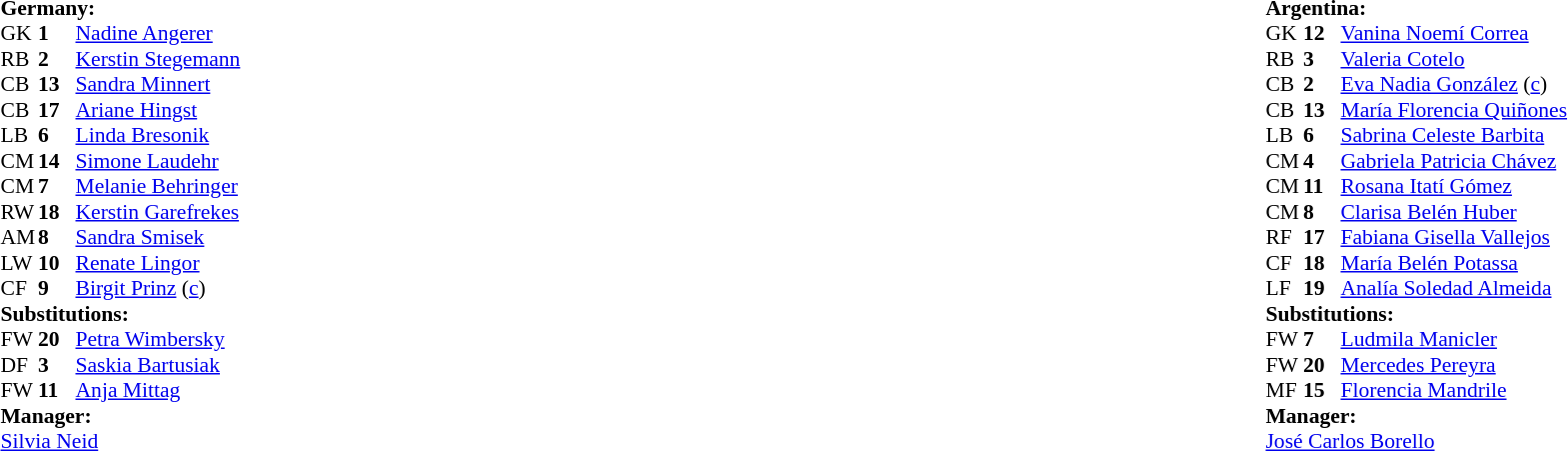<table width="100%">
<tr>
<td valign="top" width="50%"><br><table style="font-size: 90%" cellspacing="0" cellpadding="0">
<tr>
<td colspan=4><br><strong>Germany:</strong></td>
</tr>
<tr>
<th width="25"></th>
<th width="25"></th>
</tr>
<tr>
<td>GK</td>
<td><strong>1</strong></td>
<td><a href='#'>Nadine Angerer</a></td>
</tr>
<tr>
<td>RB</td>
<td><strong>2</strong></td>
<td><a href='#'>Kerstin Stegemann</a></td>
</tr>
<tr>
<td>CB</td>
<td><strong>13</strong></td>
<td><a href='#'>Sandra Minnert</a></td>
</tr>
<tr>
<td>CB</td>
<td><strong>17</strong></td>
<td><a href='#'>Ariane Hingst</a></td>
</tr>
<tr>
<td>LB</td>
<td><strong>6</strong></td>
<td><a href='#'>Linda Bresonik</a></td>
</tr>
<tr>
<td>CM</td>
<td><strong>14</strong></td>
<td><a href='#'>Simone Laudehr</a></td>
<td></td>
<td></td>
</tr>
<tr>
<td>CM</td>
<td><strong>7</strong></td>
<td><a href='#'>Melanie Behringer</a></td>
<td></td>
<td></td>
</tr>
<tr>
<td>RW</td>
<td><strong>18</strong></td>
<td><a href='#'>Kerstin Garefrekes</a></td>
<td></td>
<td></td>
</tr>
<tr>
<td>AM</td>
<td><strong>8</strong></td>
<td><a href='#'>Sandra Smisek</a></td>
</tr>
<tr>
<td>LW</td>
<td><strong>10</strong></td>
<td><a href='#'>Renate Lingor</a></td>
</tr>
<tr>
<td>CF</td>
<td><strong>9</strong></td>
<td><a href='#'>Birgit Prinz</a> (<a href='#'>c</a>)</td>
</tr>
<tr>
<td colspan=3><strong>Substitutions:</strong></td>
</tr>
<tr>
<td>FW</td>
<td><strong>20</strong></td>
<td><a href='#'>Petra Wimbersky</a></td>
<td></td>
<td></td>
</tr>
<tr>
<td>DF</td>
<td><strong>3</strong></td>
<td><a href='#'>Saskia Bartusiak</a></td>
<td></td>
<td></td>
</tr>
<tr>
<td>FW</td>
<td><strong>11</strong></td>
<td><a href='#'>Anja Mittag</a></td>
<td></td>
<td></td>
</tr>
<tr>
<td colspan=3><strong>Manager:</strong></td>
</tr>
<tr>
<td colspan=3> <a href='#'>Silvia Neid</a></td>
</tr>
</table>
</td>
<td valign="top" width="50%"><br><table style="font-size: 90%" cellspacing="0" cellpadding="0" align="center">
<tr>
<td colspan=4><br><strong>Argentina:</strong></td>
</tr>
<tr>
<th width=25></th>
<th width=25></th>
</tr>
<tr>
<td>GK</td>
<td><strong>12</strong></td>
<td><a href='#'>Vanina Noemí Correa</a></td>
</tr>
<tr>
<td>RB</td>
<td><strong>3</strong></td>
<td><a href='#'>Valeria Cotelo</a></td>
</tr>
<tr>
<td>CB</td>
<td><strong>2</strong></td>
<td><a href='#'>Eva Nadia González</a> (<a href='#'>c</a>)</td>
<td></td>
</tr>
<tr>
<td>CB</td>
<td><strong>13</strong></td>
<td><a href='#'>María Florencia Quiñones</a></td>
<td></td>
</tr>
<tr>
<td>LB</td>
<td><strong>6</strong></td>
<td><a href='#'>Sabrina Celeste Barbita</a></td>
</tr>
<tr>
<td>CM</td>
<td><strong>4</strong></td>
<td><a href='#'>Gabriela Patricia Chávez</a></td>
<td></td>
</tr>
<tr>
<td>CM</td>
<td><strong>11</strong></td>
<td><a href='#'>Rosana Itatí Gómez</a></td>
<td></td>
<td></td>
</tr>
<tr>
<td>CM</td>
<td><strong>8</strong></td>
<td><a href='#'>Clarisa Belén Huber</a></td>
<td></td>
<td></td>
</tr>
<tr>
<td>RF</td>
<td><strong>17</strong></td>
<td><a href='#'>Fabiana Gisella Vallejos</a></td>
</tr>
<tr>
<td>CF</td>
<td><strong>18</strong></td>
<td><a href='#'>María Belén Potassa</a></td>
</tr>
<tr>
<td>LF</td>
<td><strong>19</strong></td>
<td><a href='#'>Analía Soledad Almeida</a></td>
<td></td>
<td></td>
</tr>
<tr>
<td colspan=3><strong>Substitutions:</strong></td>
</tr>
<tr>
<td>FW</td>
<td><strong>7</strong></td>
<td><a href='#'>Ludmila Manicler</a></td>
<td></td>
<td></td>
</tr>
<tr>
<td>FW</td>
<td><strong>20</strong></td>
<td><a href='#'>Mercedes Pereyra</a></td>
<td></td>
<td></td>
</tr>
<tr>
<td>MF</td>
<td><strong>15</strong></td>
<td><a href='#'>Florencia Mandrile</a></td>
<td></td>
<td></td>
</tr>
<tr>
<td colspan=3><strong>Manager:</strong></td>
</tr>
<tr>
<td colspan=4> <a href='#'>José Carlos Borello</a></td>
</tr>
</table>
</td>
</tr>
</table>
